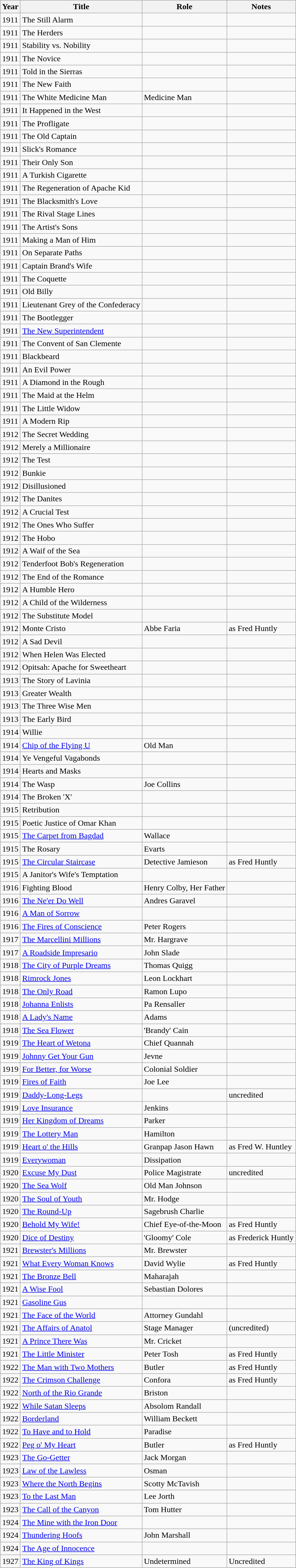<table class="wikitable">
<tr>
<th>Year</th>
<th>Title</th>
<th>Role</th>
<th>Notes</th>
</tr>
<tr>
<td>1911</td>
<td>The Still Alarm</td>
<td></td>
<td></td>
</tr>
<tr>
<td>1911</td>
<td>The Herders</td>
<td></td>
<td></td>
</tr>
<tr>
<td>1911</td>
<td>Stability vs. Nobility</td>
<td></td>
<td></td>
</tr>
<tr>
<td>1911</td>
<td>The Novice</td>
<td></td>
<td></td>
</tr>
<tr>
<td>1911</td>
<td>Told in the Sierras</td>
<td></td>
<td></td>
</tr>
<tr>
<td>1911</td>
<td>The New Faith</td>
<td></td>
<td></td>
</tr>
<tr>
<td>1911</td>
<td>The White Medicine Man</td>
<td>Medicine Man</td>
<td></td>
</tr>
<tr>
<td>1911</td>
<td>It Happened in the West</td>
<td></td>
<td></td>
</tr>
<tr>
<td>1911</td>
<td>The Profligate</td>
<td></td>
<td></td>
</tr>
<tr>
<td>1911</td>
<td>The Old Captain</td>
<td></td>
<td></td>
</tr>
<tr>
<td>1911</td>
<td>Slick's Romance</td>
<td></td>
<td></td>
</tr>
<tr>
<td>1911</td>
<td>Their Only Son</td>
<td></td>
<td></td>
</tr>
<tr>
<td>1911</td>
<td>A Turkish Cigarette</td>
<td></td>
<td></td>
</tr>
<tr>
<td>1911</td>
<td>The Regeneration of Apache Kid</td>
<td></td>
<td></td>
</tr>
<tr>
<td>1911</td>
<td>The Blacksmith's Love</td>
<td></td>
<td></td>
</tr>
<tr>
<td>1911</td>
<td>The Rival Stage Lines</td>
<td></td>
<td></td>
</tr>
<tr>
<td>1911</td>
<td>The Artist's Sons</td>
<td></td>
<td></td>
</tr>
<tr>
<td>1911</td>
<td>Making a Man of Him</td>
<td></td>
<td></td>
</tr>
<tr>
<td>1911</td>
<td>On Separate Paths</td>
<td></td>
<td></td>
</tr>
<tr>
<td>1911</td>
<td>Captain Brand's Wife</td>
<td></td>
<td></td>
</tr>
<tr>
<td>1911</td>
<td>The Coquette</td>
<td></td>
<td></td>
</tr>
<tr>
<td>1911</td>
<td>Old Billy</td>
<td></td>
<td></td>
</tr>
<tr>
<td>1911</td>
<td>Lieutenant Grey of the Confederacy</td>
<td></td>
<td></td>
</tr>
<tr>
<td>1911</td>
<td>The Bootlegger</td>
<td></td>
<td></td>
</tr>
<tr>
<td>1911</td>
<td><a href='#'>The New Superintendent</a></td>
<td></td>
<td></td>
</tr>
<tr>
<td>1911</td>
<td>The Convent of San Clemente</td>
<td></td>
<td></td>
</tr>
<tr>
<td>1911</td>
<td>Blackbeard</td>
<td></td>
<td></td>
</tr>
<tr>
<td>1911</td>
<td>An Evil Power</td>
<td></td>
<td></td>
</tr>
<tr>
<td>1911</td>
<td>A Diamond in the Rough</td>
<td></td>
<td></td>
</tr>
<tr>
<td>1911</td>
<td>The Maid at the Helm</td>
<td></td>
<td></td>
</tr>
<tr>
<td>1911</td>
<td>The Little Widow</td>
<td></td>
<td></td>
</tr>
<tr>
<td>1911</td>
<td>A Modern Rip</td>
<td></td>
<td></td>
</tr>
<tr>
<td>1912</td>
<td>The Secret Wedding</td>
<td></td>
<td></td>
</tr>
<tr>
<td>1912</td>
<td>Merely a Millionaire</td>
<td></td>
<td></td>
</tr>
<tr>
<td>1912</td>
<td>The Test</td>
<td></td>
<td></td>
</tr>
<tr>
<td>1912</td>
<td>Bunkie</td>
<td></td>
<td></td>
</tr>
<tr>
<td>1912</td>
<td>Disillusioned</td>
<td></td>
<td></td>
</tr>
<tr>
<td>1912</td>
<td>The Danites</td>
<td></td>
<td></td>
</tr>
<tr>
<td>1912</td>
<td>A Crucial Test</td>
<td></td>
<td></td>
</tr>
<tr>
<td>1912</td>
<td>The Ones Who Suffer</td>
<td></td>
<td></td>
</tr>
<tr>
<td>1912</td>
<td>The Hobo</td>
<td></td>
<td></td>
</tr>
<tr>
<td>1912</td>
<td>A Waif of the Sea</td>
<td></td>
<td></td>
</tr>
<tr>
<td>1912</td>
<td>Tenderfoot Bob's Regeneration</td>
<td></td>
<td></td>
</tr>
<tr>
<td>1912</td>
<td>The End of the Romance</td>
<td></td>
<td></td>
</tr>
<tr>
<td>1912</td>
<td>A Humble Hero</td>
<td></td>
<td></td>
</tr>
<tr>
<td>1912</td>
<td>A Child of the Wilderness</td>
<td></td>
<td></td>
</tr>
<tr>
<td>1912</td>
<td>The Substitute Model</td>
<td></td>
<td></td>
</tr>
<tr>
<td>1912</td>
<td>Monte Cristo</td>
<td>Abbe Faria</td>
<td>as Fred Huntly</td>
</tr>
<tr>
<td>1912</td>
<td>A Sad Devil</td>
<td></td>
<td></td>
</tr>
<tr>
<td>1912</td>
<td>When Helen Was Elected</td>
<td></td>
<td></td>
</tr>
<tr>
<td>1912</td>
<td>Opitsah: Apache for Sweetheart</td>
<td></td>
<td></td>
</tr>
<tr>
<td>1913</td>
<td>The Story of Lavinia</td>
<td></td>
<td></td>
</tr>
<tr>
<td>1913</td>
<td>Greater Wealth</td>
<td></td>
<td></td>
</tr>
<tr>
<td>1913</td>
<td>The Three Wise Men</td>
<td></td>
<td></td>
</tr>
<tr>
<td>1913</td>
<td>The Early Bird</td>
<td></td>
<td></td>
</tr>
<tr>
<td>1914</td>
<td>Willie</td>
<td></td>
<td></td>
</tr>
<tr>
<td>1914</td>
<td><a href='#'>Chip of the Flying U</a></td>
<td>Old Man</td>
<td></td>
</tr>
<tr>
<td>1914</td>
<td>Ye Vengeful Vagabonds</td>
<td></td>
<td></td>
</tr>
<tr>
<td>1914</td>
<td>Hearts and Masks</td>
<td></td>
<td></td>
</tr>
<tr>
<td>1914</td>
<td>The Wasp</td>
<td>Joe Collins</td>
<td></td>
</tr>
<tr>
<td>1914</td>
<td>The Broken 'X'</td>
<td></td>
<td></td>
</tr>
<tr>
<td>1915</td>
<td>Retribution</td>
<td></td>
<td></td>
</tr>
<tr>
<td>1915</td>
<td>Poetic Justice of Omar Khan</td>
<td></td>
<td></td>
</tr>
<tr>
<td>1915</td>
<td><a href='#'>The Carpet from Bagdad</a></td>
<td>Wallace</td>
<td></td>
</tr>
<tr>
<td>1915</td>
<td>The Rosary</td>
<td>Evarts</td>
<td></td>
</tr>
<tr>
<td>1915</td>
<td><a href='#'>The Circular Staircase</a></td>
<td>Detective Jamieson</td>
<td>as Fred Huntly</td>
</tr>
<tr>
<td>1915</td>
<td>A Janitor's Wife's Temptation</td>
<td></td>
<td></td>
</tr>
<tr>
<td>1916</td>
<td>Fighting Blood</td>
<td>Henry Colby, Her Father</td>
<td></td>
</tr>
<tr>
<td>1916</td>
<td><a href='#'>The Ne'er Do Well</a></td>
<td>Andres Garavel</td>
<td></td>
</tr>
<tr>
<td>1916</td>
<td><a href='#'>A Man of Sorrow</a></td>
<td></td>
<td></td>
</tr>
<tr>
<td>1916</td>
<td><a href='#'>The Fires of Conscience</a></td>
<td>Peter Rogers</td>
<td></td>
</tr>
<tr>
<td>1917</td>
<td><a href='#'>The Marcellini Millions</a></td>
<td>Mr. Hargrave</td>
<td></td>
</tr>
<tr>
<td>1917</td>
<td><a href='#'>A Roadside Impresario</a></td>
<td>John Slade</td>
<td></td>
</tr>
<tr>
<td>1918</td>
<td><a href='#'>The City of Purple Dreams</a></td>
<td>Thomas Quigg</td>
<td></td>
</tr>
<tr>
<td>1918</td>
<td><a href='#'>Rimrock Jones</a></td>
<td>Leon Lockhart</td>
<td></td>
</tr>
<tr>
<td>1918</td>
<td><a href='#'>The Only Road</a></td>
<td>Ramon Lupo</td>
<td></td>
</tr>
<tr>
<td>1918</td>
<td><a href='#'>Johanna Enlists</a></td>
<td>Pa Rensaller</td>
<td></td>
</tr>
<tr>
<td>1918</td>
<td><a href='#'>A Lady's Name</a></td>
<td>Adams</td>
<td></td>
</tr>
<tr>
<td>1918</td>
<td><a href='#'>The Sea Flower</a></td>
<td>'Brandy' Cain</td>
<td></td>
</tr>
<tr>
<td>1919</td>
<td><a href='#'>The Heart of Wetona</a></td>
<td>Chief Quannah</td>
<td></td>
</tr>
<tr>
<td>1919</td>
<td><a href='#'>Johnny Get Your Gun</a></td>
<td>Jevne</td>
<td></td>
</tr>
<tr>
<td>1919</td>
<td><a href='#'>For Better, for Worse</a></td>
<td>Colonial Soldier</td>
<td></td>
</tr>
<tr>
<td>1919</td>
<td><a href='#'>Fires of Faith</a></td>
<td>Joe Lee</td>
<td></td>
</tr>
<tr>
<td>1919</td>
<td><a href='#'>Daddy-Long-Legs</a></td>
<td></td>
<td>uncredited</td>
</tr>
<tr>
<td>1919</td>
<td><a href='#'>Love Insurance</a></td>
<td>Jenkins</td>
<td></td>
</tr>
<tr>
<td>1919</td>
<td><a href='#'>Her Kingdom of Dreams</a></td>
<td>Parker</td>
<td></td>
</tr>
<tr>
<td>1919</td>
<td><a href='#'>The Lottery Man</a></td>
<td>Hamilton</td>
<td></td>
</tr>
<tr>
<td>1919</td>
<td><a href='#'>Heart o' the Hills</a></td>
<td>Granpap Jason Hawn</td>
<td>as Fred W. Huntley</td>
</tr>
<tr>
<td>1919</td>
<td><a href='#'>Everywoman</a></td>
<td>Dissipation</td>
<td></td>
</tr>
<tr>
<td>1920</td>
<td><a href='#'>Excuse My Dust</a></td>
<td>Police Magistrate</td>
<td>uncredited</td>
</tr>
<tr>
<td>1920</td>
<td><a href='#'>The Sea Wolf</a></td>
<td>Old Man Johnson</td>
<td></td>
</tr>
<tr>
<td>1920</td>
<td><a href='#'>The Soul of Youth</a></td>
<td>Mr. Hodge</td>
<td></td>
</tr>
<tr>
<td>1920</td>
<td><a href='#'>The Round-Up</a></td>
<td>Sagebrush Charlie</td>
<td></td>
</tr>
<tr>
<td>1920</td>
<td><a href='#'>Behold My Wife!</a></td>
<td>Chief Eye-of-the-Moon</td>
<td>as Fred Huntly</td>
</tr>
<tr>
<td>1920</td>
<td><a href='#'>Dice of Destiny</a></td>
<td>'Gloomy' Cole</td>
<td>as Frederick Huntly</td>
</tr>
<tr>
<td>1921</td>
<td><a href='#'>Brewster's Millions</a></td>
<td>Mr. Brewster</td>
<td></td>
</tr>
<tr>
<td>1921</td>
<td><a href='#'>What Every Woman Knows</a></td>
<td>David Wylie</td>
<td>as Fred Huntly</td>
</tr>
<tr>
<td>1921</td>
<td><a href='#'>The Bronze Bell</a></td>
<td>Maharajah</td>
<td></td>
</tr>
<tr>
<td>1921</td>
<td><a href='#'>A Wise Fool</a></td>
<td>Sebastian Dolores</td>
<td></td>
</tr>
<tr>
<td>1921</td>
<td><a href='#'>Gasoline Gus</a></td>
<td></td>
<td></td>
</tr>
<tr>
<td>1921</td>
<td><a href='#'>The Face of the World</a></td>
<td>Attorney Gundahl</td>
<td></td>
</tr>
<tr>
<td>1921</td>
<td><a href='#'>The Affairs of Anatol</a></td>
<td>Stage Manager</td>
<td>(uncredited)</td>
</tr>
<tr>
<td>1921</td>
<td><a href='#'>A Prince There Was</a></td>
<td>Mr. Cricket</td>
<td></td>
</tr>
<tr>
<td>1921</td>
<td><a href='#'>The Little Minister</a></td>
<td>Peter Tosh</td>
<td>as Fred Huntly</td>
</tr>
<tr>
<td>1922</td>
<td><a href='#'>The Man with Two Mothers</a></td>
<td>Butler</td>
<td>as Fred Huntly</td>
</tr>
<tr>
<td>1922</td>
<td><a href='#'>The Crimson Challenge</a></td>
<td>Confora</td>
<td>as Fred Huntly</td>
</tr>
<tr>
<td>1922</td>
<td><a href='#'>North of the Rio Grande</a></td>
<td>Briston</td>
<td></td>
</tr>
<tr>
<td>1922</td>
<td><a href='#'>While Satan Sleeps</a></td>
<td>Absolom Randall</td>
<td></td>
</tr>
<tr>
<td>1922</td>
<td><a href='#'>Borderland</a></td>
<td>William Beckett</td>
<td></td>
</tr>
<tr>
<td>1922</td>
<td><a href='#'>To Have and to Hold</a></td>
<td>Paradise</td>
<td></td>
</tr>
<tr>
<td>1922</td>
<td><a href='#'>Peg o' My Heart</a></td>
<td>Butler</td>
<td>as Fred Huntly</td>
</tr>
<tr>
<td>1923</td>
<td><a href='#'>The Go-Getter</a></td>
<td>Jack Morgan</td>
<td></td>
</tr>
<tr>
<td>1923</td>
<td><a href='#'>Law of the Lawless</a></td>
<td>Osman</td>
<td></td>
</tr>
<tr>
<td>1923</td>
<td><a href='#'>Where the North Begins</a></td>
<td>Scotty McTavish</td>
<td></td>
</tr>
<tr>
<td>1923</td>
<td><a href='#'>To the Last Man</a></td>
<td>Lee Jorth</td>
<td></td>
</tr>
<tr>
<td>1923</td>
<td><a href='#'>The Call of the Canyon</a></td>
<td>Tom Hutter</td>
<td></td>
</tr>
<tr>
<td>1924</td>
<td><a href='#'>The Mine with the Iron Door</a></td>
<td></td>
<td></td>
</tr>
<tr>
<td>1924</td>
<td><a href='#'>Thundering Hoofs</a></td>
<td>John Marshall</td>
<td></td>
</tr>
<tr>
<td>1924</td>
<td><a href='#'>The Age of Innocence</a></td>
<td></td>
<td></td>
</tr>
<tr>
<td>1927</td>
<td><a href='#'>The King of Kings</a></td>
<td>Undetermined</td>
<td>Uncredited</td>
</tr>
</table>
